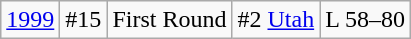<table class="wikitable">
<tr align="center">
<td><a href='#'>1999</a></td>
<td>#15</td>
<td>First Round</td>
<td>#2 <a href='#'>Utah</a></td>
<td>L 58–80</td>
</tr>
</table>
